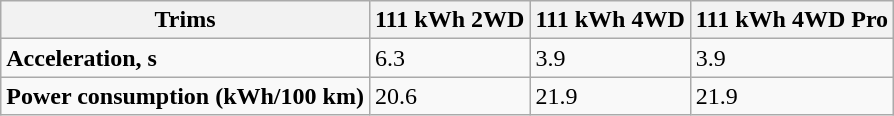<table class="wikitable">
<tr>
<th>Trims</th>
<th>111 kWh 2WD</th>
<th>111 kWh 4WD</th>
<th>111 kWh 4WD Pro</th>
</tr>
<tr>
<td><strong>Acceleration, s</strong></td>
<td>6.3</td>
<td>3.9</td>
<td>3.9</td>
</tr>
<tr>
<td><strong>Power consumption (kWh/100 km)</strong></td>
<td>20.6</td>
<td>21.9</td>
<td>21.9</td>
</tr>
</table>
